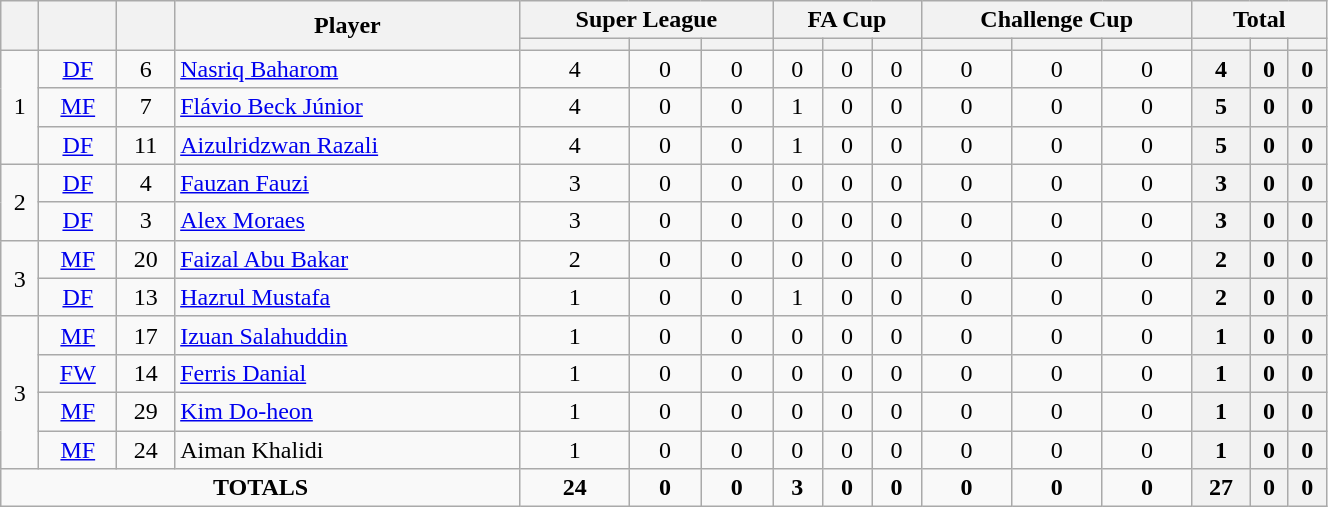<table class="wikitable" style="text-align:center; font-size:100%; width:70%;">
<tr>
<th rowspan="2"></th>
<th rowspan="2"></th>
<th rowspan="2"></th>
<th rowspan="2">Player</th>
<th colspan="3">Super League</th>
<th colspan="3">FA Cup</th>
<th colspan="3">Challenge Cup</th>
<th colspan="3">Total</th>
</tr>
<tr>
<th></th>
<th></th>
<th></th>
<th></th>
<th></th>
<th></th>
<th></th>
<th></th>
<th></th>
<th></th>
<th></th>
<th></th>
</tr>
<tr>
<td rowspan=3>1</td>
<td><a href='#'>DF</a></td>
<td>6</td>
<td align=left> <a href='#'>Nasriq Baharom</a></td>
<td>4</td>
<td>0</td>
<td>0</td>
<td>0</td>
<td>0</td>
<td>0</td>
<td>0</td>
<td>0</td>
<td>0</td>
<th>4</th>
<th>0</th>
<th>0</th>
</tr>
<tr>
<td><a href='#'>MF</a></td>
<td>7</td>
<td align=left> <a href='#'>Flávio Beck Júnior</a></td>
<td>4</td>
<td>0</td>
<td>0</td>
<td>1</td>
<td>0</td>
<td>0</td>
<td>0</td>
<td>0</td>
<td>0</td>
<th>5</th>
<th>0</th>
<th>0</th>
</tr>
<tr>
<td><a href='#'>DF</a></td>
<td>11</td>
<td align=left> <a href='#'>Aizulridzwan Razali</a></td>
<td>4</td>
<td>0</td>
<td>0</td>
<td>1</td>
<td>0</td>
<td>0</td>
<td>0</td>
<td>0</td>
<td>0</td>
<th>5</th>
<th>0</th>
<th>0</th>
</tr>
<tr>
<td rowspan=2>2</td>
<td><a href='#'>DF</a></td>
<td>4</td>
<td align=left> <a href='#'>Fauzan Fauzi</a></td>
<td>3</td>
<td>0</td>
<td>0</td>
<td>0</td>
<td>0</td>
<td>0</td>
<td>0</td>
<td>0</td>
<td>0</td>
<th>3</th>
<th>0</th>
<th>0</th>
</tr>
<tr>
<td><a href='#'>DF</a></td>
<td>3</td>
<td align=left> <a href='#'>Alex Moraes</a></td>
<td>3</td>
<td>0</td>
<td>0</td>
<td>0</td>
<td>0</td>
<td>0</td>
<td>0</td>
<td>0</td>
<td>0</td>
<th>3</th>
<th>0</th>
<th>0</th>
</tr>
<tr>
<td rowspan=2>3</td>
<td><a href='#'>MF</a></td>
<td>20</td>
<td align=left> <a href='#'>Faizal Abu Bakar</a></td>
<td>2</td>
<td>0</td>
<td>0</td>
<td>0</td>
<td>0</td>
<td>0</td>
<td>0</td>
<td>0</td>
<td>0</td>
<th>2</th>
<th>0</th>
<th>0</th>
</tr>
<tr>
<td><a href='#'>DF</a></td>
<td>13</td>
<td align=left> <a href='#'>Hazrul Mustafa</a></td>
<td>1</td>
<td>0</td>
<td>0</td>
<td>1</td>
<td>0</td>
<td>0</td>
<td>0</td>
<td>0</td>
<td>0</td>
<th>2</th>
<th>0</th>
<th>0</th>
</tr>
<tr>
<td rowspan=4>3</td>
<td><a href='#'>MF</a></td>
<td>17</td>
<td align=left> <a href='#'>Izuan Salahuddin</a></td>
<td>1</td>
<td>0</td>
<td>0</td>
<td>0</td>
<td>0</td>
<td>0</td>
<td>0</td>
<td>0</td>
<td>0</td>
<th>1</th>
<th>0</th>
<th>0</th>
</tr>
<tr>
<td><a href='#'>FW</a></td>
<td>14</td>
<td align=left> <a href='#'>Ferris Danial</a></td>
<td>1</td>
<td>0</td>
<td>0</td>
<td>0</td>
<td>0</td>
<td>0</td>
<td>0</td>
<td>0</td>
<td>0</td>
<th>1</th>
<th>0</th>
<th>0</th>
</tr>
<tr>
<td><a href='#'>MF</a></td>
<td>29</td>
<td align=left> <a href='#'>Kim Do-heon</a></td>
<td>1</td>
<td>0</td>
<td>0</td>
<td>0</td>
<td>0</td>
<td>0</td>
<td>0</td>
<td>0</td>
<td>0</td>
<th>1</th>
<th>0</th>
<th>0</th>
</tr>
<tr>
<td><a href='#'>MF</a></td>
<td>24</td>
<td align=left> Aiman Khalidi</td>
<td>1</td>
<td>0</td>
<td>0</td>
<td>0</td>
<td>0</td>
<td>0</td>
<td>0</td>
<td>0</td>
<td>0</td>
<th>1</th>
<th>0</th>
<th>0</th>
</tr>
<tr>
<td colspan=4><strong>TOTALS</strong></td>
<td><strong>24</strong></td>
<td><strong>0</strong></td>
<td><strong>0</strong></td>
<td><strong>3</strong></td>
<td><strong>0</strong></td>
<td><strong>0</strong></td>
<td><strong>0</strong></td>
<td><strong>0</strong></td>
<td><strong>0</strong></td>
<th>27</th>
<th>0</th>
<th>0</th>
</tr>
</table>
